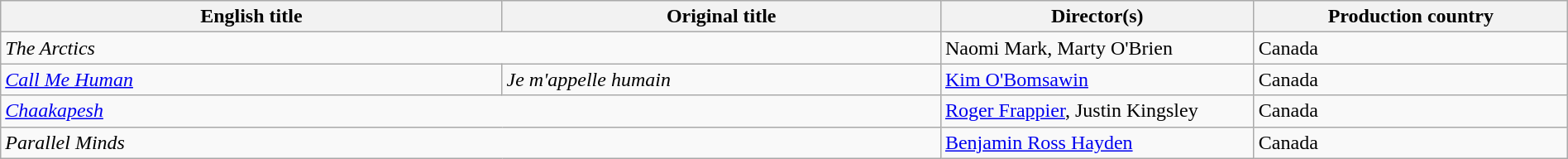<table class="wikitable" width=100%>
<tr>
<th scope="col" width="32%">English title</th>
<th scope="col" width="28%">Original title</th>
<th scope="col" width="20%">Director(s)</th>
<th scope="col" width="20%">Production country</th>
</tr>
<tr>
<td colspan=2><em>The Arctics</em></td>
<td>Naomi Mark, Marty O'Brien</td>
<td>Canada</td>
</tr>
<tr>
<td><em><a href='#'>Call Me Human</a></em></td>
<td><em>Je m'appelle humain</em></td>
<td><a href='#'>Kim O'Bomsawin</a></td>
<td>Canada</td>
</tr>
<tr>
<td colspan=2><em><a href='#'>Chaakapesh</a></em></td>
<td><a href='#'>Roger Frappier</a>, Justin Kingsley</td>
<td>Canada</td>
</tr>
<tr>
<td colspan=2><em>Parallel Minds</em></td>
<td><a href='#'>Benjamin Ross Hayden</a></td>
<td>Canada</td>
</tr>
</table>
